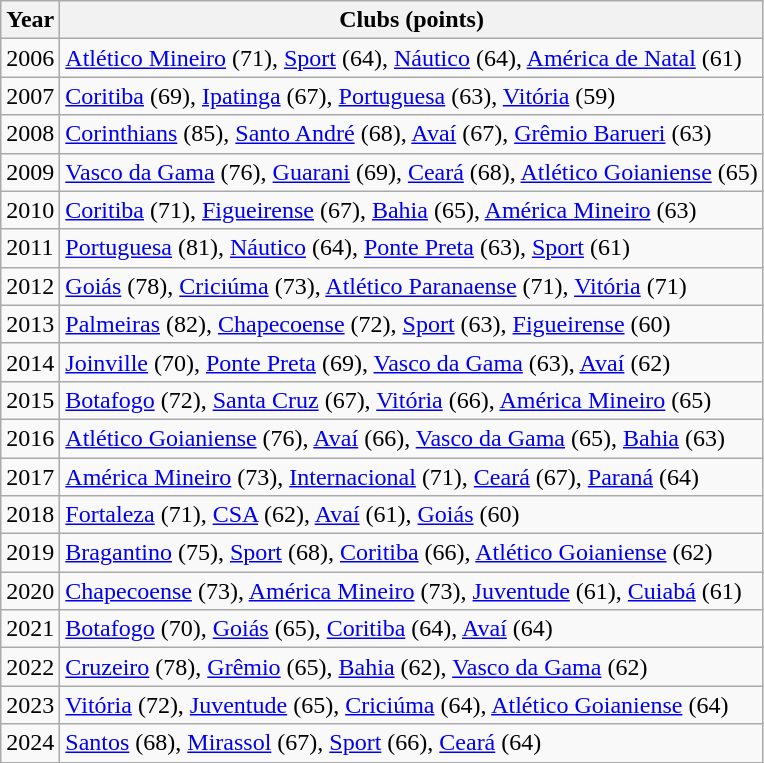<table class="wikitable">
<tr>
<th>Year</th>
<th>Clubs (points)</th>
</tr>
<tr>
<td>2006</td>
<td><a href='#'>Atlético Mineiro</a> (71), <a href='#'>Sport</a> (64), <a href='#'>Náutico</a> (64), <a href='#'>América de Natal</a> (61)</td>
</tr>
<tr>
<td>2007</td>
<td><a href='#'>Coritiba</a> (69), <a href='#'>Ipatinga</a> (67), <a href='#'>Portuguesa</a> (63), <a href='#'>Vitória</a> (59)</td>
</tr>
<tr>
<td>2008</td>
<td><a href='#'>Corinthians</a> (85), <a href='#'>Santo André</a> (68), <a href='#'>Avaí</a> (67), <a href='#'>Grêmio Barueri</a> (63)</td>
</tr>
<tr>
<td>2009</td>
<td><a href='#'>Vasco da Gama</a> (76), <a href='#'>Guarani</a> (69), <a href='#'>Ceará</a> (68), <a href='#'>Atlético Goianiense</a> (65)</td>
</tr>
<tr>
<td>2010</td>
<td><a href='#'>Coritiba</a> (71), <a href='#'>Figueirense</a> (67), <a href='#'>Bahia</a> (65), <a href='#'>América Mineiro</a> (63)</td>
</tr>
<tr>
<td>2011</td>
<td><a href='#'>Portuguesa</a> (81), <a href='#'>Náutico</a> (64), <a href='#'>Ponte Preta</a> (63), <a href='#'>Sport</a> (61)</td>
</tr>
<tr>
<td>2012</td>
<td><a href='#'>Goiás</a> (78), <a href='#'>Criciúma</a> (73), <a href='#'>Atlético Paranaense</a> (71), <a href='#'>Vitória</a> (71)</td>
</tr>
<tr>
<td>2013</td>
<td><a href='#'>Palmeiras</a> (82), <a href='#'>Chapecoense</a> (72), <a href='#'>Sport</a> (63), <a href='#'>Figueirense</a> (60)</td>
</tr>
<tr>
<td>2014</td>
<td><a href='#'>Joinville</a> (70), <a href='#'>Ponte Preta</a> (69), <a href='#'>Vasco da Gama</a> (63), <a href='#'>Avaí</a> (62)</td>
</tr>
<tr>
<td>2015</td>
<td><a href='#'>Botafogo</a> (72), <a href='#'>Santa Cruz</a> (67), <a href='#'>Vitória</a> (66), <a href='#'>América Mineiro</a> (65)</td>
</tr>
<tr>
<td>2016</td>
<td><a href='#'>Atlético Goianiense</a> (76), <a href='#'>Avaí</a> (66), <a href='#'>Vasco da Gama</a> (65), <a href='#'>Bahia</a> (63)</td>
</tr>
<tr>
<td>2017</td>
<td><a href='#'>América Mineiro</a> (73), <a href='#'>Internacional</a> (71), <a href='#'>Ceará</a> (67), <a href='#'>Paraná</a> (64)</td>
</tr>
<tr>
<td>2018</td>
<td><a href='#'>Fortaleza</a> (71), <a href='#'>CSA</a> (62), <a href='#'>Avaí</a> (61), <a href='#'>Goiás</a> (60)</td>
</tr>
<tr>
<td>2019</td>
<td><a href='#'>Bragantino</a> (75), <a href='#'>Sport</a> (68), <a href='#'>Coritiba</a> (66), <a href='#'>Atlético Goianiense</a> (62)</td>
</tr>
<tr>
<td>2020</td>
<td><a href='#'>Chapecoense</a> (73), <a href='#'>América Mineiro</a> (73), <a href='#'>Juventude</a> (61), <a href='#'>Cuiabá</a> (61)</td>
</tr>
<tr>
<td>2021</td>
<td><a href='#'>Botafogo</a> (70), <a href='#'>Goiás</a> (65), <a href='#'>Coritiba</a> (64), <a href='#'>Avaí</a> (64)</td>
</tr>
<tr>
<td>2022</td>
<td><a href='#'>Cruzeiro</a> (78), <a href='#'>Grêmio</a> (65), <a href='#'>Bahia</a> (62), <a href='#'>Vasco da Gama</a> (62)</td>
</tr>
<tr>
<td>2023</td>
<td><a href='#'>Vitória</a> (72), <a href='#'>Juventude</a> (65), <a href='#'>Criciúma</a> (64), <a href='#'>Atlético Goianiense</a> (64)</td>
</tr>
<tr>
<td>2024</td>
<td><a href='#'>Santos</a> (68), <a href='#'>Mirassol</a> (67), <a href='#'>Sport</a> (66), <a href='#'>Ceará</a> (64)</td>
</tr>
</table>
